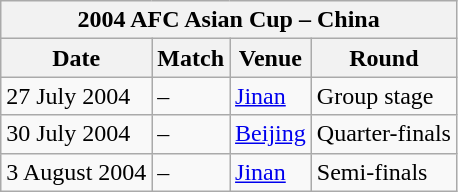<table class="wikitable">
<tr>
<th colspan="4">2004 AFC Asian Cup – China</th>
</tr>
<tr>
<th>Date</th>
<th>Match</th>
<th>Venue</th>
<th>Round</th>
</tr>
<tr>
<td>27 July 2004</td>
<td> – </td>
<td><a href='#'>Jinan</a></td>
<td>Group stage</td>
</tr>
<tr>
<td>30 July 2004</td>
<td> – </td>
<td><a href='#'>Beijing</a></td>
<td>Quarter-finals</td>
</tr>
<tr>
<td>3 August 2004</td>
<td> – </td>
<td><a href='#'>Jinan</a></td>
<td>Semi-finals</td>
</tr>
</table>
